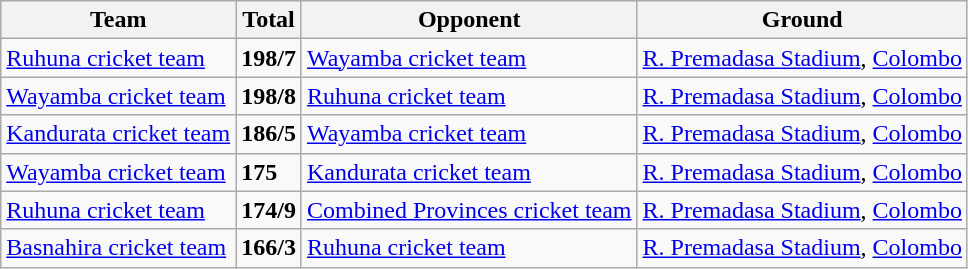<table class="wikitable">
<tr>
<th>Team</th>
<th>Total</th>
<th>Opponent</th>
<th>Ground</th>
</tr>
<tr>
<td><a href='#'>Ruhuna cricket team</a></td>
<td><strong>198/7</strong></td>
<td><a href='#'>Wayamba cricket team</a></td>
<td><a href='#'>R. Premadasa Stadium</a>, <a href='#'>Colombo</a></td>
</tr>
<tr>
<td><a href='#'>Wayamba cricket team</a></td>
<td><strong>198/8</strong></td>
<td><a href='#'>Ruhuna cricket team</a></td>
<td><a href='#'>R. Premadasa Stadium</a>, <a href='#'>Colombo</a></td>
</tr>
<tr>
<td><a href='#'>Kandurata cricket team</a></td>
<td><strong>186/5</strong></td>
<td><a href='#'>Wayamba cricket team</a></td>
<td><a href='#'>R. Premadasa Stadium</a>, <a href='#'>Colombo</a></td>
</tr>
<tr>
<td><a href='#'>Wayamba cricket team</a></td>
<td><strong>175</strong></td>
<td><a href='#'>Kandurata cricket team</a></td>
<td><a href='#'>R. Premadasa Stadium</a>, <a href='#'>Colombo</a></td>
</tr>
<tr>
<td><a href='#'>Ruhuna cricket team</a></td>
<td><strong>174/9</strong></td>
<td><a href='#'>Combined Provinces cricket team</a></td>
<td><a href='#'>R. Premadasa Stadium</a>, <a href='#'>Colombo</a></td>
</tr>
<tr>
<td><a href='#'>Basnahira cricket team</a></td>
<td><strong>166/3</strong></td>
<td><a href='#'>Ruhuna cricket team</a></td>
<td><a href='#'>R. Premadasa Stadium</a>, <a href='#'>Colombo</a></td>
</tr>
</table>
